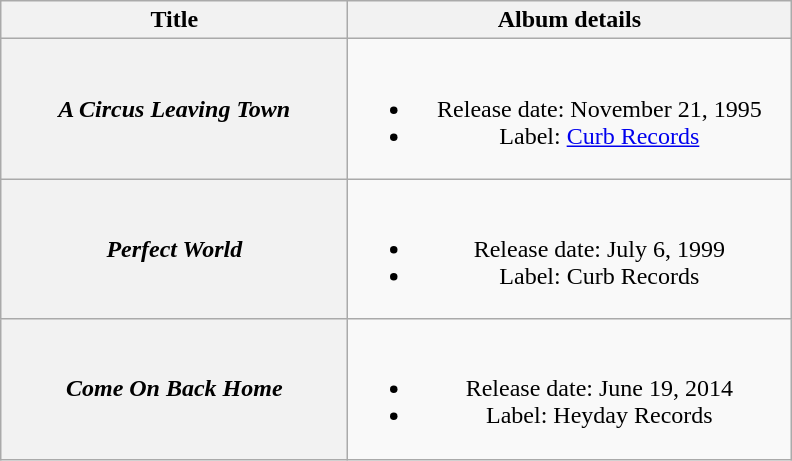<table class="wikitable plainrowheaders" style="text-align:center;">
<tr>
<th style="width:14em;">Title</th>
<th style="width:18em;">Album details</th>
</tr>
<tr>
<th scope="row"><em>A Circus Leaving Town</em></th>
<td><br><ul><li>Release date: November 21, 1995</li><li>Label: <a href='#'>Curb Records</a></li></ul></td>
</tr>
<tr>
<th scope="row"><em>Perfect World</em></th>
<td><br><ul><li>Release date: July 6, 1999</li><li>Label: Curb Records</li></ul></td>
</tr>
<tr>
<th scope="row"><em>Come On Back Home</em></th>
<td><br><ul><li>Release date: June 19, 2014</li><li>Label: Heyday Records</li></ul></td>
</tr>
</table>
